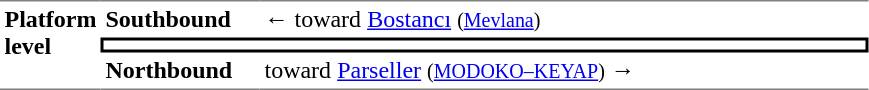<table cellpadding="3" cellspacing="0" border="0">
<tr>
<td rowspan="3" width="50" style="border-top-color: gray; border-bottom-color: gray; border-top-width: 1px; border-bottom-width: 1px; border-top-style: solid; border-bottom-style: solid;" valign="top"><strong>Platform level</strong></td>
<td width="100" style="border-top-color: gray; border-top-width: 1px; border-top-style: solid;"><strong>Southbound</strong></td>
<td width="400" style="border-top-color: gray; border-top-width: 1px; border-top-style: solid;">←  toward <a href='#'>Bostancı</a> <small>(<a href='#'>Mevlana</a>)</small></td>
</tr>
<tr>
<td colspan="2" style="border: 2px solid black; border-image: none; text-align: center;"></td>
</tr>
<tr>
<td style="border-bottom-color: gray; border-bottom-width: 1px; border-bottom-style: solid;"><strong>Northbound</strong></td>
<td style="border-bottom-color: gray; border-bottom-width: 1px; border-bottom-style: solid;"> toward <a href='#'>Parseller</a> <small>(<a href='#'>MODOKO–KEYAP</a>)</small> →</td>
</tr>
</table>
